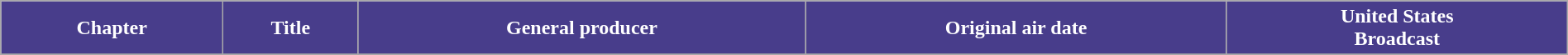<table class="wikitable plainrowheaders" style="width: 100%; margin-right: 0;">
<tr>
<th style="background: DarkSlateBlue; color: #ffffff;">Chapter</th>
<th style="background: DarkSlateBlue; color: #ffffff;">Title</th>
<th style="background: DarkSlateBlue; color: #ffffff;">General producer</th>
<th style="background: DarkSlateBlue; color: #ffffff;">Original air date</th>
<th style="background: DarkSlateBlue; color: #ffffff;">United States <br>Broadcast</th>
</tr>
<tr>
</tr>
</table>
